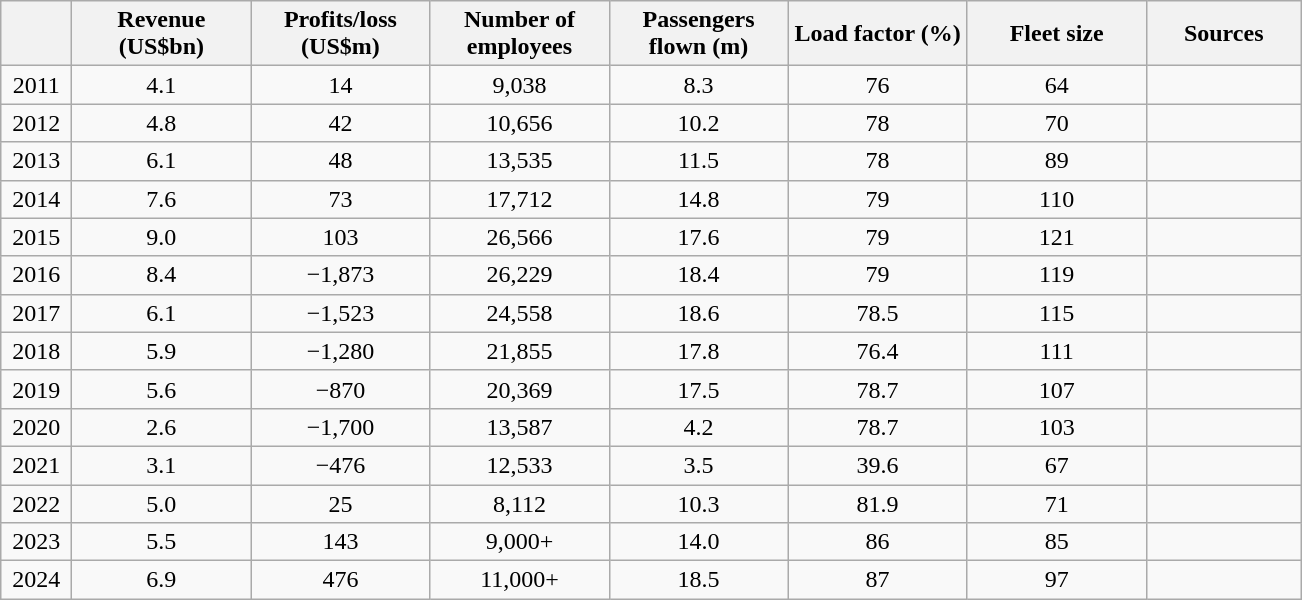<table class="wikitable" style="text-align:center;">
<tr>
<th style=width:2.5em></th>
<th style=width:7em>Revenue (US$bn)</th>
<th style=width:7em>Profits/loss (US$m)</th>
<th style=width:7em>Number of employees</th>
<th style=width:7em>Passengers flown (m)</th>
<th style=width:7em>Load factor (%)</th>
<th style=width:7em>Fleet size</th>
<th style=width:6em>Sources</th>
</tr>
<tr>
<td>2011</td>
<td>4.1</td>
<td>14</td>
<td>9,038</td>
<td>8.3</td>
<td>76</td>
<td>64</td>
<td></td>
</tr>
<tr>
<td>2012</td>
<td>4.8</td>
<td>42</td>
<td>10,656</td>
<td>10.2</td>
<td>78</td>
<td>70</td>
<td></td>
</tr>
<tr>
<td>2013</td>
<td>6.1</td>
<td>48</td>
<td>13,535</td>
<td>11.5</td>
<td>78</td>
<td>89</td>
<td></td>
</tr>
<tr>
<td>2014</td>
<td>7.6</td>
<td>73</td>
<td>17,712</td>
<td>14.8</td>
<td>79</td>
<td>110</td>
<td></td>
</tr>
<tr>
<td>2015</td>
<td>9.0</td>
<td>103</td>
<td>26,566</td>
<td>17.6</td>
<td>79</td>
<td>121</td>
<td></td>
</tr>
<tr>
<td>2016</td>
<td>8.4</td>
<td><span>−1,873</span></td>
<td>26,229</td>
<td>18.4</td>
<td>79</td>
<td>119</td>
<td></td>
</tr>
<tr>
<td>2017</td>
<td>6.1</td>
<td><span>−1,523</span></td>
<td>24,558</td>
<td>18.6</td>
<td>78.5</td>
<td>115</td>
<td></td>
</tr>
<tr>
<td>2018</td>
<td>5.9</td>
<td><span>−1,280</span></td>
<td>21,855</td>
<td>17.8</td>
<td>76.4</td>
<td>111</td>
<td></td>
</tr>
<tr>
<td>2019</td>
<td>5.6</td>
<td><span>−870</span></td>
<td>20,369</td>
<td>17.5</td>
<td>78.7</td>
<td>107</td>
<td></td>
</tr>
<tr>
<td>2020</td>
<td>2.6</td>
<td><span>−1,700</span></td>
<td>13,587</td>
<td>4.2</td>
<td>78.7</td>
<td>103</td>
<td></td>
</tr>
<tr>
<td>2021</td>
<td>3.1</td>
<td><span>−476</span></td>
<td>12,533</td>
<td>3.5</td>
<td>39.6</td>
<td>67</td>
<td></td>
</tr>
<tr>
<td>2022</td>
<td>5.0</td>
<td>25</td>
<td>8,112</td>
<td>10.3</td>
<td>81.9</td>
<td>71</td>
<td></td>
</tr>
<tr>
<td>2023</td>
<td>5.5</td>
<td>143</td>
<td>9,000+</td>
<td>14.0</td>
<td>86</td>
<td>85</td>
<td></td>
</tr>
<tr>
<td>2024</td>
<td>6.9</td>
<td>476</td>
<td>11,000+</td>
<td>18.5</td>
<td>87</td>
<td>97</td>
<td></td>
</tr>
</table>
